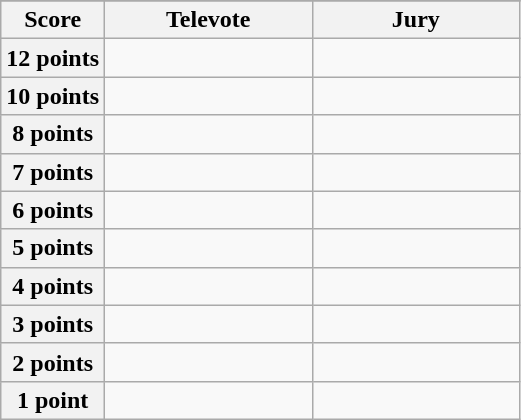<table class="wikitable">
<tr>
</tr>
<tr>
<th scope="col" width="20%">Score</th>
<th scope="col" width="40%">Televote</th>
<th scope="col" width="40%">Jury</th>
</tr>
<tr>
<th scope="row">12 points</th>
<td></td>
<td></td>
</tr>
<tr>
<th scope="row">10 points</th>
<td></td>
<td></td>
</tr>
<tr>
<th scope="row">8 points</th>
<td></td>
<td></td>
</tr>
<tr>
<th scope="row">7 points</th>
<td></td>
<td></td>
</tr>
<tr>
<th scope="row">6 points</th>
<td></td>
<td></td>
</tr>
<tr>
<th scope="row">5 points</th>
<td></td>
<td></td>
</tr>
<tr>
<th scope="row">4 points</th>
<td></td>
<td></td>
</tr>
<tr>
<th scope="row">3 points</th>
<td></td>
<td></td>
</tr>
<tr>
<th scope="row">2 points</th>
<td></td>
<td></td>
</tr>
<tr>
<th scope="row">1 point</th>
<td></td>
<td></td>
</tr>
</table>
